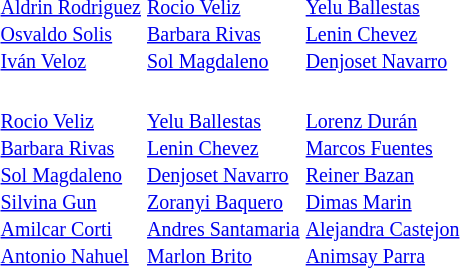<table>
<tr>
<th scope=row style="text-align:left"></th>
<td></td>
<td></td>
<td></td>
</tr>
<tr>
<th scope=row style="text-align:left"></th>
<td></td>
<td></td>
<td></td>
</tr>
<tr>
<th scope=row style="text-align:left"></th>
<td><br></td>
<td><br></td>
<td><br></td>
</tr>
<tr>
<th scope=row style="text-align:left"></th>
<td><br><small><a href='#'>Aldrin Rodriguez</a><br><a href='#'>Osvaldo Solis</a><br><a href='#'>Iván Veloz</a></small></td>
<td><br><small><a href='#'>Rocio Veliz</a><br><a href='#'>Barbara Rivas</a><br><a href='#'>Sol Magdaleno</a></small></td>
<td><br><small><a href='#'>Yelu Ballestas</a><br><a href='#'>Lenin Chevez</a><br><a href='#'>Denjoset Navarro</a></small></td>
</tr>
<tr>
<th scope=row style="text-align:left"></th>
<td><br><small><a href='#'>Rocio Veliz</a><br><a href='#'>Barbara Rivas</a><br><a href='#'>Sol Magdaleno</a><br><a href='#'>Silvina Gun</a><br><a href='#'>Amilcar Corti</a><br><a href='#'>Antonio Nahuel</a></small></td>
<td><br><small><a href='#'>Yelu Ballestas</a><br><a href='#'>Lenin Chevez</a><br><a href='#'>Denjoset Navarro</a><br><a href='#'>Zoranyi Baquero</a><br><a href='#'>Andres Santamaria</a><br><a href='#'>Marlon Brito</a></small></td>
<td><br><small><a href='#'>Lorenz Durán</a><br><a href='#'>Marcos Fuentes</a><br><a href='#'>Reiner Bazan</a><br><a href='#'>Dimas Marin</a><br><a href='#'>Alejandra Castejon</a><br><a href='#'>Animsay Parra</a></small></td>
</tr>
</table>
